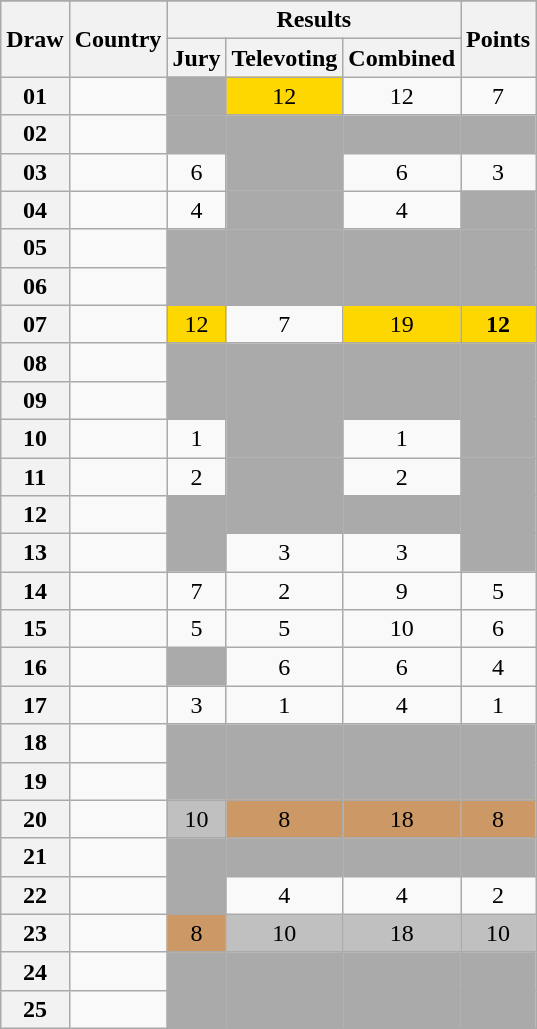<table class="sortable wikitable collapsible plainrowheaders" style="text-align:center;">
<tr>
</tr>
<tr>
<th scope="col" rowspan="2">Draw</th>
<th scope="col" rowspan="2">Country</th>
<th scope="col" colspan="3">Results</th>
<th scope="col" rowspan="2">Points</th>
</tr>
<tr>
<th scope="col">Jury</th>
<th scope="col">Televoting</th>
<th scope="col">Combined</th>
</tr>
<tr>
<th scope="row" style="text-align:center;">01</th>
<td style="text-align:left;"></td>
<td style="background:#AAAAAA;"></td>
<td style="background:gold;">12</td>
<td>12</td>
<td>7</td>
</tr>
<tr>
<th scope="row" style="text-align:center;">02</th>
<td style="text-align:left;"></td>
<td style="background:#AAAAAA;"></td>
<td style="background:#AAAAAA;"></td>
<td style="background:#AAAAAA;"></td>
<td style="background:#AAAAAA;"></td>
</tr>
<tr>
<th scope="row" style="text-align:center;">03</th>
<td style="text-align:left;"></td>
<td>6</td>
<td style="background:#AAAAAA;"></td>
<td>6</td>
<td>3</td>
</tr>
<tr>
<th scope="row" style="text-align:center;">04</th>
<td style="text-align:left;"></td>
<td>4</td>
<td style="background:#AAAAAA;"></td>
<td>4</td>
<td style="background:#AAAAAA;"></td>
</tr>
<tr>
<th scope="row" style="text-align:center;">05</th>
<td style="text-align:left;"></td>
<td style="background:#AAAAAA;"></td>
<td style="background:#AAAAAA;"></td>
<td style="background:#AAAAAA;"></td>
<td style="background:#AAAAAA;"></td>
</tr>
<tr>
<th scope="row" style="text-align:center;">06</th>
<td style="text-align:left;"></td>
<td style="background:#AAAAAA;"></td>
<td style="background:#AAAAAA;"></td>
<td style="background:#AAAAAA;"></td>
<td style="background:#AAAAAA;"></td>
</tr>
<tr>
<th scope="row" style="text-align:center;">07</th>
<td style="text-align:left;"></td>
<td style="background:gold;">12</td>
<td>7</td>
<td style="background:gold;">19</td>
<td style="background:gold;"><strong>12</strong></td>
</tr>
<tr>
<th scope="row" style="text-align:center;">08</th>
<td style="text-align:left;"></td>
<td style="background:#AAAAAA;"></td>
<td style="background:#AAAAAA;"></td>
<td style="background:#AAAAAA;"></td>
<td style="background:#AAAAAA;"></td>
</tr>
<tr>
<th scope="row" style="text-align:center;">09</th>
<td style="text-align:left;"></td>
<td style="background:#AAAAAA;"></td>
<td style="background:#AAAAAA;"></td>
<td style="background:#AAAAAA;"></td>
<td style="background:#AAAAAA;"></td>
</tr>
<tr>
<th scope="row" style="text-align:center;">10</th>
<td style="text-align:left;"></td>
<td>1</td>
<td style="background:#AAAAAA;"></td>
<td>1</td>
<td style="background:#AAAAAA;"></td>
</tr>
<tr>
<th scope="row" style="text-align:center;">11</th>
<td style="text-align:left;"></td>
<td>2</td>
<td style="background:#AAAAAA;"></td>
<td>2</td>
<td style="background:#AAAAAA;"></td>
</tr>
<tr>
<th scope="row" style="text-align:center;">12</th>
<td style="text-align:left;"></td>
<td style="background:#AAAAAA;"></td>
<td style="background:#AAAAAA;"></td>
<td style="background:#AAAAAA;"></td>
<td style="background:#AAAAAA;"></td>
</tr>
<tr>
<th scope="row" style="text-align:center;">13</th>
<td style="text-align:left;"></td>
<td style="background:#AAAAAA;"></td>
<td>3</td>
<td>3</td>
<td style="background:#AAAAAA;"></td>
</tr>
<tr>
<th scope="row" style="text-align:center;">14</th>
<td style="text-align:left;"></td>
<td>7</td>
<td>2</td>
<td>9</td>
<td>5</td>
</tr>
<tr>
<th scope="row" style="text-align:center;">15</th>
<td style="text-align:left;"></td>
<td>5</td>
<td>5</td>
<td>10</td>
<td>6</td>
</tr>
<tr>
<th scope="row" style="text-align:center;">16</th>
<td style="text-align:left;"></td>
<td style="background:#AAAAAA;"></td>
<td>6</td>
<td>6</td>
<td>4</td>
</tr>
<tr>
<th scope="row" style="text-align:center;">17</th>
<td style="text-align:left;"></td>
<td>3</td>
<td>1</td>
<td>4</td>
<td>1</td>
</tr>
<tr>
<th scope="row" style="text-align:center;">18</th>
<td style="text-align:left;"></td>
<td style="background:#AAAAAA;"></td>
<td style="background:#AAAAAA;"></td>
<td style="background:#AAAAAA;"></td>
<td style="background:#AAAAAA;"></td>
</tr>
<tr>
<th scope="row" style="text-align:center;">19</th>
<td style="text-align:left;"></td>
<td style="background:#AAAAAA;"></td>
<td style="background:#AAAAAA;"></td>
<td style="background:#AAAAAA;"></td>
<td style="background:#AAAAAA;"></td>
</tr>
<tr>
<th scope="row" style="text-align:center;">20</th>
<td style="text-align:left;"></td>
<td style="background:silver;">10</td>
<td style="background:#CC9966;">8</td>
<td style="background:#CC9966;">18</td>
<td style="background:#CC9966;">8</td>
</tr>
<tr>
<th scope="row" style="text-align:center;">21</th>
<td style="text-align:left;"></td>
<td style="background:#AAAAAA;"></td>
<td style="background:#AAAAAA;"></td>
<td style="background:#AAAAAA;"></td>
<td style="background:#AAAAAA;"></td>
</tr>
<tr>
<th scope="row" style="text-align:center;">22</th>
<td style="text-align:left;"></td>
<td style="background:#AAAAAA;"></td>
<td>4</td>
<td>4</td>
<td>2</td>
</tr>
<tr>
<th scope="row" style="text-align:center;">23</th>
<td style="text-align:left;"></td>
<td style="background:#CC9966;">8</td>
<td style="background:silver;">10</td>
<td style="background:silver;">18</td>
<td style="background:silver;">10</td>
</tr>
<tr>
<th scope="row" style="text-align:center;">24</th>
<td style="text-align:left;"></td>
<td style="background:#AAAAAA;"></td>
<td style="background:#AAAAAA;"></td>
<td style="background:#AAAAAA;"></td>
<td style="background:#AAAAAA;"></td>
</tr>
<tr>
<th scope="row" style="text-align:center;">25</th>
<td style="text-align:left;"></td>
<td style="background:#AAAAAA;"></td>
<td style="background:#AAAAAA;"></td>
<td style="background:#AAAAAA;"></td>
<td style="background:#AAAAAA;"></td>
</tr>
</table>
